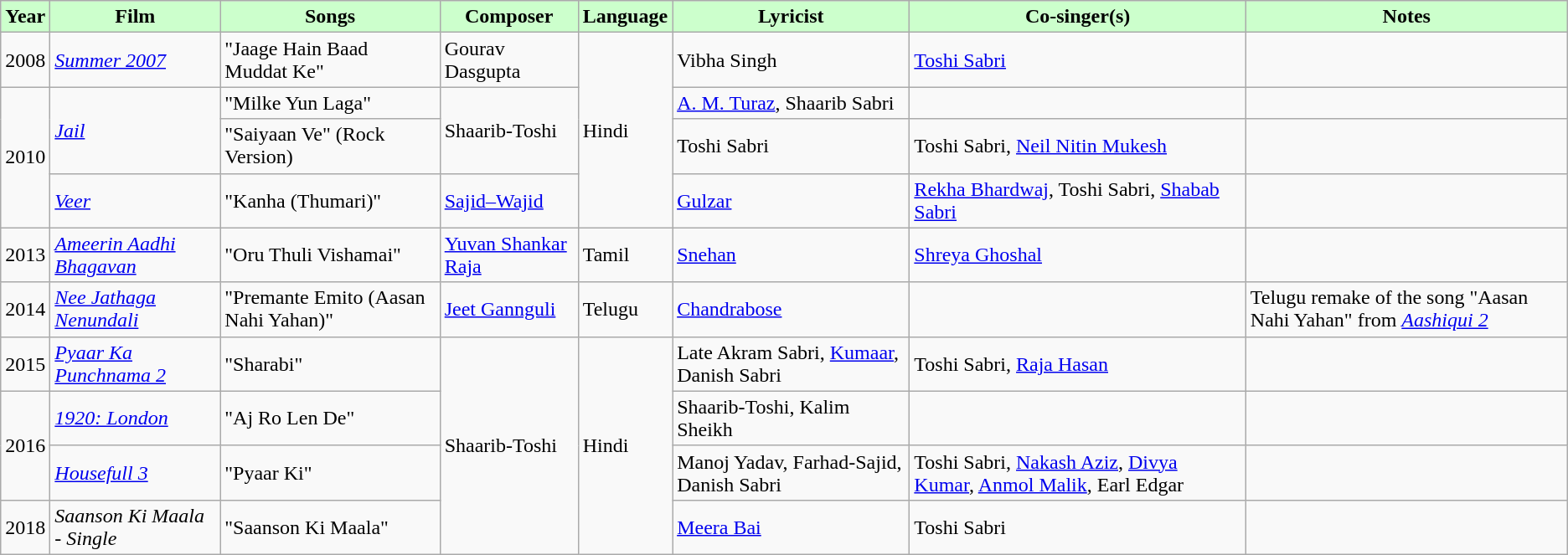<table class="wikitable sortable">
<tr>
<th style="background:#cfc; text-align:center;"><strong>Year</strong></th>
<th style="background:#cfc; text-align:center;"><strong>Film</strong></th>
<th style="background:#cfc; text-align:center;"><strong>Songs</strong></th>
<th style="background:#cfc; text-align:center;">Composer</th>
<th style="background:#cfc; text-align:center;"><strong>Language</strong></th>
<th style="background:#cfc; text-align:center;"><strong>Lyricist</strong></th>
<th style="background:#cfc; text-align:center;"><strong>Co-singer(s)</strong></th>
<th style="background:#cfc; text-align:center;"><strong>Notes</strong></th>
</tr>
<tr>
<td>2008</td>
<td><em><a href='#'>Summer 2007</a></em></td>
<td>"Jaage Hain Baad Muddat Ke"</td>
<td>Gourav Dasgupta</td>
<td rowspan="4">Hindi</td>
<td>Vibha Singh</td>
<td><a href='#'>Toshi Sabri</a></td>
<td></td>
</tr>
<tr>
<td rowspan="3">2010</td>
<td rowspan="2"><a href='#'><em>Jail</em></a></td>
<td>"Milke Yun Laga"</td>
<td rowspan="2">Shaarib-Toshi</td>
<td><a href='#'>A. M. Turaz</a>, Shaarib Sabri</td>
<td></td>
<td></td>
</tr>
<tr>
<td>"Saiyaan Ve" (Rock Version)</td>
<td>Toshi Sabri</td>
<td>Toshi Sabri, <a href='#'>Neil Nitin Mukesh</a></td>
<td></td>
</tr>
<tr>
<td><a href='#'><em>Veer</em></a></td>
<td>"Kanha (Thumari)"</td>
<td><a href='#'>Sajid–Wajid</a></td>
<td><a href='#'>Gulzar</a></td>
<td><a href='#'>Rekha Bhardwaj</a>, Toshi Sabri, <a href='#'>Shabab Sabri</a></td>
<td></td>
</tr>
<tr>
<td>2013</td>
<td><em><a href='#'>Ameerin Aadhi Bhagavan</a></em></td>
<td>"Oru Thuli Vishamai"</td>
<td><a href='#'>Yuvan Shankar Raja</a></td>
<td>Tamil</td>
<td><a href='#'>Snehan</a></td>
<td><a href='#'>Shreya Ghoshal</a></td>
<td></td>
</tr>
<tr>
<td>2014</td>
<td><em><a href='#'>Nee Jathaga Nenundali</a></em></td>
<td>"Premante Emito (Aasan Nahi Yahan)"</td>
<td><a href='#'>Jeet Gannguli</a></td>
<td>Telugu</td>
<td><a href='#'>Chandrabose</a></td>
<td></td>
<td>Telugu remake of the song "Aasan Nahi Yahan" from <em><a href='#'>Aashiqui 2</a></em></td>
</tr>
<tr>
<td>2015</td>
<td><em><a href='#'>Pyaar Ka Punchnama 2</a></em></td>
<td>"Sharabi"</td>
<td rowspan="4">Shaarib-Toshi</td>
<td rowspan="4">Hindi</td>
<td>Late Akram Sabri, <a href='#'>Kumaar</a>, Danish Sabri</td>
<td>Toshi Sabri, <a href='#'>Raja Hasan</a></td>
<td></td>
</tr>
<tr>
<td rowspan="2">2016</td>
<td><em><a href='#'>1920: London</a></em></td>
<td>"Aj Ro Len De"</td>
<td>Shaarib-Toshi, Kalim Sheikh</td>
<td></td>
<td></td>
</tr>
<tr>
<td><em><a href='#'>Housefull 3</a></em></td>
<td>"Pyaar Ki"</td>
<td>Manoj Yadav, Farhad-Sajid, Danish Sabri</td>
<td>Toshi Sabri, <a href='#'>Nakash Aziz</a>, <a href='#'>Divya Kumar</a>, <a href='#'>Anmol Malik</a>, Earl Edgar</td>
<td></td>
</tr>
<tr>
<td>2018</td>
<td><em>Saanson Ki Maala - Single</em></td>
<td>"Saanson Ki Maala"</td>
<td><a href='#'>Meera Bai</a></td>
<td>Toshi Sabri</td>
<td></td>
</tr>
</table>
